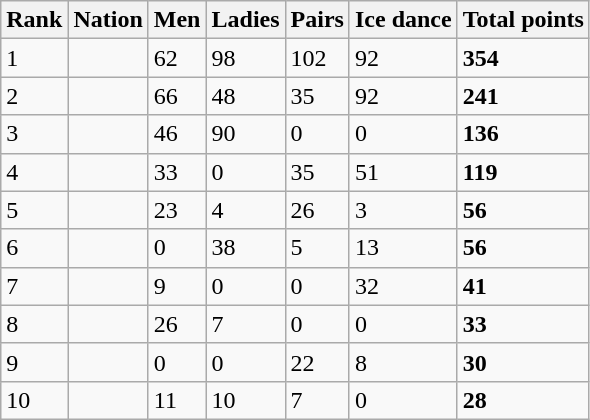<table class="wikitable">
<tr>
<th>Rank</th>
<th>Nation</th>
<th>Men</th>
<th>Ladies</th>
<th>Pairs</th>
<th>Ice dance</th>
<th><strong>Total points</strong></th>
</tr>
<tr>
<td>1</td>
<td></td>
<td>62</td>
<td>98</td>
<td>102</td>
<td>92</td>
<td><strong>354</strong></td>
</tr>
<tr>
<td>2</td>
<td></td>
<td>66</td>
<td>48</td>
<td>35</td>
<td>92</td>
<td><strong>241</strong></td>
</tr>
<tr>
<td>3</td>
<td></td>
<td>46</td>
<td>90</td>
<td>0</td>
<td>0</td>
<td><strong>136</strong></td>
</tr>
<tr>
<td>4</td>
<td></td>
<td>33</td>
<td>0</td>
<td>35</td>
<td>51</td>
<td><strong>119</strong></td>
</tr>
<tr>
<td>5</td>
<td></td>
<td>23</td>
<td>4</td>
<td>26</td>
<td>3</td>
<td><strong>56</strong></td>
</tr>
<tr>
<td>6</td>
<td></td>
<td>0</td>
<td>38</td>
<td>5</td>
<td>13</td>
<td><strong>56</strong></td>
</tr>
<tr>
<td>7</td>
<td></td>
<td>9</td>
<td>0</td>
<td>0</td>
<td>32</td>
<td><strong>41</strong></td>
</tr>
<tr>
<td>8</td>
<td></td>
<td>26</td>
<td>7</td>
<td>0</td>
<td>0</td>
<td><strong>33</strong></td>
</tr>
<tr>
<td>9</td>
<td></td>
<td>0</td>
<td>0</td>
<td>22</td>
<td>8</td>
<td><strong>30</strong></td>
</tr>
<tr>
<td>10</td>
<td></td>
<td>11</td>
<td>10</td>
<td>7</td>
<td>0</td>
<td><strong>28</strong></td>
</tr>
</table>
